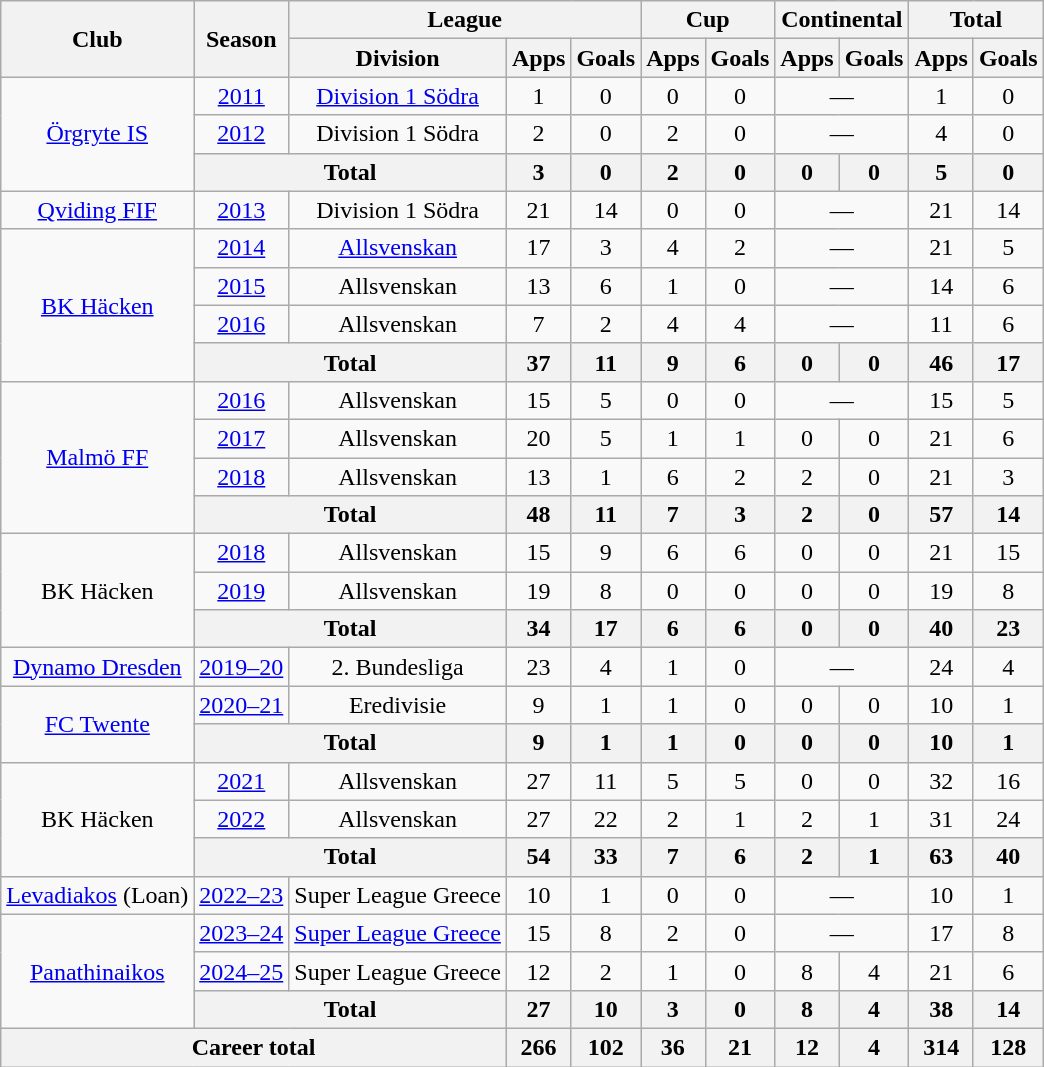<table class="wikitable" style="text-align:center">
<tr>
<th rowspan="2">Club</th>
<th rowspan="2">Season</th>
<th colspan="3">League</th>
<th colspan="2">Cup</th>
<th colspan="2">Continental</th>
<th colspan="2">Total</th>
</tr>
<tr>
<th>Division</th>
<th>Apps</th>
<th>Goals</th>
<th>Apps</th>
<th>Goals</th>
<th>Apps</th>
<th>Goals</th>
<th>Apps</th>
<th>Goals</th>
</tr>
<tr>
<td rowspan="3"><a href='#'>Örgryte IS</a></td>
<td><a href='#'>2011</a></td>
<td><a href='#'>Division 1 Södra</a></td>
<td>1</td>
<td>0</td>
<td>0</td>
<td>0</td>
<td colspan="2">—</td>
<td>1</td>
<td>0</td>
</tr>
<tr>
<td><a href='#'>2012</a></td>
<td>Division 1 Södra</td>
<td>2</td>
<td>0</td>
<td>2</td>
<td>0</td>
<td colspan="2">—</td>
<td>4</td>
<td>0</td>
</tr>
<tr>
<th colspan="2">Total</th>
<th>3</th>
<th>0</th>
<th>2</th>
<th>0</th>
<th>0</th>
<th>0</th>
<th>5</th>
<th>0</th>
</tr>
<tr>
<td><a href='#'>Qviding FIF</a></td>
<td><a href='#'>2013</a></td>
<td>Division 1 Södra</td>
<td>21</td>
<td>14</td>
<td>0</td>
<td>0</td>
<td colspan="2">—</td>
<td>21</td>
<td>14</td>
</tr>
<tr>
<td rowspan="4"><a href='#'>BK Häcken</a></td>
<td><a href='#'>2014</a></td>
<td><a href='#'>Allsvenskan</a></td>
<td>17</td>
<td>3</td>
<td>4</td>
<td>2</td>
<td colspan="2">—</td>
<td>21</td>
<td>5</td>
</tr>
<tr>
<td><a href='#'>2015</a></td>
<td>Allsvenskan</td>
<td>13</td>
<td>6</td>
<td>1</td>
<td>0</td>
<td colspan="2">—</td>
<td>14</td>
<td>6</td>
</tr>
<tr>
<td><a href='#'>2016</a></td>
<td>Allsvenskan</td>
<td>7</td>
<td>2</td>
<td>4</td>
<td>4</td>
<td colspan="2">—</td>
<td>11</td>
<td>6</td>
</tr>
<tr>
<th colspan="2">Total</th>
<th>37</th>
<th>11</th>
<th>9</th>
<th>6</th>
<th>0</th>
<th>0</th>
<th>46</th>
<th>17</th>
</tr>
<tr>
<td rowspan="4"><a href='#'>Malmö FF</a></td>
<td><a href='#'>2016</a></td>
<td>Allsvenskan</td>
<td>15</td>
<td>5</td>
<td>0</td>
<td>0</td>
<td colspan="2">—</td>
<td>15</td>
<td>5</td>
</tr>
<tr>
<td><a href='#'>2017</a></td>
<td>Allsvenskan</td>
<td>20</td>
<td>5</td>
<td>1</td>
<td>1</td>
<td>0</td>
<td>0</td>
<td>21</td>
<td>6</td>
</tr>
<tr>
<td><a href='#'>2018</a></td>
<td>Allsvenskan</td>
<td>13</td>
<td>1</td>
<td>6</td>
<td>2</td>
<td>2</td>
<td>0</td>
<td>21</td>
<td>3</td>
</tr>
<tr>
<th colspan="2">Total</th>
<th>48</th>
<th>11</th>
<th>7</th>
<th>3</th>
<th>2</th>
<th>0</th>
<th>57</th>
<th>14</th>
</tr>
<tr>
<td rowspan="3">BK Häcken</td>
<td><a href='#'>2018</a></td>
<td>Allsvenskan</td>
<td>15</td>
<td>9</td>
<td>6</td>
<td>6</td>
<td>0</td>
<td>0</td>
<td>21</td>
<td>15</td>
</tr>
<tr>
<td><a href='#'>2019</a></td>
<td>Allsvenskan</td>
<td>19</td>
<td>8</td>
<td>0</td>
<td>0</td>
<td>0</td>
<td>0</td>
<td>19</td>
<td>8</td>
</tr>
<tr>
<th colspan="2">Total</th>
<th>34</th>
<th>17</th>
<th>6</th>
<th>6</th>
<th>0</th>
<th>0</th>
<th>40</th>
<th>23</th>
</tr>
<tr>
<td><a href='#'>Dynamo Dresden</a></td>
<td><a href='#'>2019–20</a></td>
<td>2. Bundesliga</td>
<td>23</td>
<td>4</td>
<td>1</td>
<td>0</td>
<td colspan="2">—</td>
<td>24</td>
<td>4</td>
</tr>
<tr>
<td rowspan="2"><a href='#'>FC Twente</a></td>
<td><a href='#'>2020–21</a></td>
<td>Eredivisie</td>
<td>9</td>
<td>1</td>
<td>1</td>
<td>0</td>
<td>0</td>
<td>0</td>
<td>10</td>
<td>1</td>
</tr>
<tr>
<th colspan="2">Total</th>
<th>9</th>
<th>1</th>
<th>1</th>
<th>0</th>
<th>0</th>
<th>0</th>
<th>10</th>
<th>1</th>
</tr>
<tr>
<td rowspan="3">BK Häcken</td>
<td><a href='#'>2021</a></td>
<td>Allsvenskan</td>
<td>27</td>
<td>11</td>
<td>5</td>
<td>5</td>
<td>0</td>
<td>0</td>
<td>32</td>
<td>16</td>
</tr>
<tr>
<td><a href='#'>2022</a></td>
<td>Allsvenskan</td>
<td>27</td>
<td>22</td>
<td>2</td>
<td>1</td>
<td>2</td>
<td>1</td>
<td>31</td>
<td>24</td>
</tr>
<tr>
<th colspan="2">Total</th>
<th>54</th>
<th>33</th>
<th>7</th>
<th>6</th>
<th>2</th>
<th>1</th>
<th>63</th>
<th>40</th>
</tr>
<tr>
<td><a href='#'>Levadiakos</a> (Loan)</td>
<td><a href='#'>2022–23</a></td>
<td>Super League Greece</td>
<td>10</td>
<td>1</td>
<td>0</td>
<td>0</td>
<td colspan="2">—</td>
<td>10</td>
<td>1</td>
</tr>
<tr>
<td rowspan="3"><a href='#'>Panathinaikos</a></td>
<td><a href='#'>2023–24</a></td>
<td><a href='#'>Super League Greece</a></td>
<td>15</td>
<td>8</td>
<td>2</td>
<td>0</td>
<td colspan="2">—</td>
<td>17</td>
<td>8</td>
</tr>
<tr>
<td><a href='#'>2024–25</a></td>
<td>Super League Greece</td>
<td>12</td>
<td>2</td>
<td>1</td>
<td>0</td>
<td>8</td>
<td>4</td>
<td>21</td>
<td>6</td>
</tr>
<tr>
<th colspan="2">Total</th>
<th>27</th>
<th>10</th>
<th>3</th>
<th>0</th>
<th>8</th>
<th>4</th>
<th>38</th>
<th>14</th>
</tr>
<tr>
<th colspan="3">Career total</th>
<th>266</th>
<th>102</th>
<th>36</th>
<th>21</th>
<th>12</th>
<th>4</th>
<th>314</th>
<th>128</th>
</tr>
</table>
